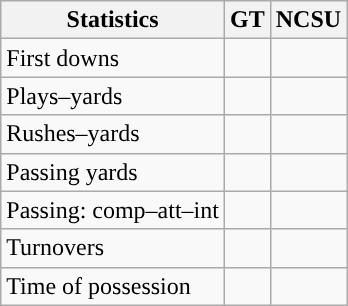<table class="wikitable" style="float:left">
<tr>
<th>Statistics</th>
<th>GT</th>
<th>NCSU</th>
</tr>
<tr>
<td>First downs</td>
<td></td>
<td></td>
</tr>
<tr>
<td>Plays–yards</td>
<td></td>
<td></td>
</tr>
<tr>
<td>Rushes–yards</td>
<td></td>
<td></td>
</tr>
<tr>
<td>Passing yards</td>
<td></td>
<td></td>
</tr>
<tr>
<td>Passing: comp–att–int</td>
<td></td>
<td></td>
</tr>
<tr>
<td>Turnovers</td>
<td></td>
<td></td>
</tr>
<tr>
<td>Time of possession</td>
<td></td>
<td></td>
</tr>
</table>
